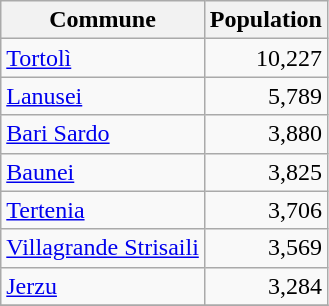<table class="wikitable">
<tr>
<th>Commune</th>
<th>Population</th>
</tr>
<tr>
<td><a href='#'>Tortolì</a></td>
<td align="right">10,227</td>
</tr>
<tr>
<td><a href='#'>Lanusei</a></td>
<td align="right">5,789</td>
</tr>
<tr>
<td><a href='#'>Bari Sardo</a></td>
<td align="right">3,880</td>
</tr>
<tr>
<td><a href='#'>Baunei</a></td>
<td align="right">3,825</td>
</tr>
<tr>
<td><a href='#'>Tertenia</a></td>
<td align="right">3,706</td>
</tr>
<tr>
<td><a href='#'>Villagrande Strisaili</a></td>
<td align="right">3,569</td>
</tr>
<tr>
<td><a href='#'>Jerzu</a></td>
<td align="right">3,284</td>
</tr>
<tr>
</tr>
</table>
